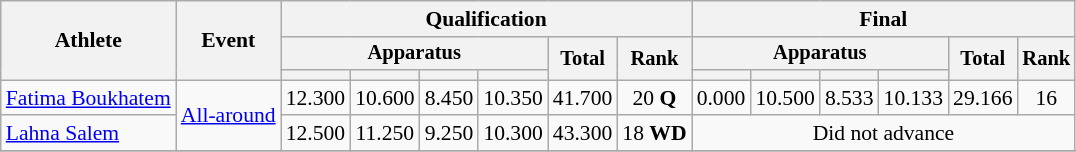<table class=wikitable style=font-size:90%;text-align:center>
<tr>
<th rowspan=3>Athlete</th>
<th rowspan=3>Event</th>
<th colspan=6>Qualification</th>
<th colspan=6>Final</th>
</tr>
<tr style=font-size:95%>
<th colspan=4>Apparatus</th>
<th rowspan=2>Total</th>
<th rowspan=2>Rank</th>
<th colspan=4>Apparatus</th>
<th rowspan=2>Total</th>
<th rowspan=2>Rank</th>
</tr>
<tr style=font-size:95%>
<th></th>
<th></th>
<th></th>
<th></th>
<th></th>
<th></th>
<th></th>
<th></th>
</tr>
<tr>
<td align=left><a href='#'>Fatima Boukhatem</a></td>
<td align=left rowspan=2><a href='#'>All-around</a></td>
<td>12.300</td>
<td>10.600</td>
<td>8.450</td>
<td>10.350</td>
<td>41.700</td>
<td>20 <strong>Q</strong></td>
<td>0.000</td>
<td>10.500</td>
<td>8.533</td>
<td>10.133</td>
<td>29.166</td>
<td>16</td>
</tr>
<tr>
<td align=left><a href='#'>Lahna Salem</a></td>
<td>12.500</td>
<td>11.250</td>
<td>9.250</td>
<td>10.300</td>
<td>43.300</td>
<td>18  <strong>WD</strong></td>
<td colspan=6>Did not advance</td>
</tr>
<tr>
</tr>
</table>
